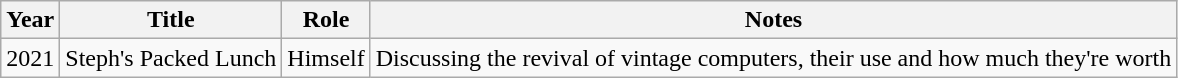<table class="wikitable">
<tr>
<th>Year</th>
<th>Title</th>
<th>Role</th>
<th>Notes</th>
</tr>
<tr>
<td>2021</td>
<td>Steph's Packed Lunch</td>
<td>Himself</td>
<td>Discussing the revival of vintage computers, their use and how much they're worth</td>
</tr>
</table>
